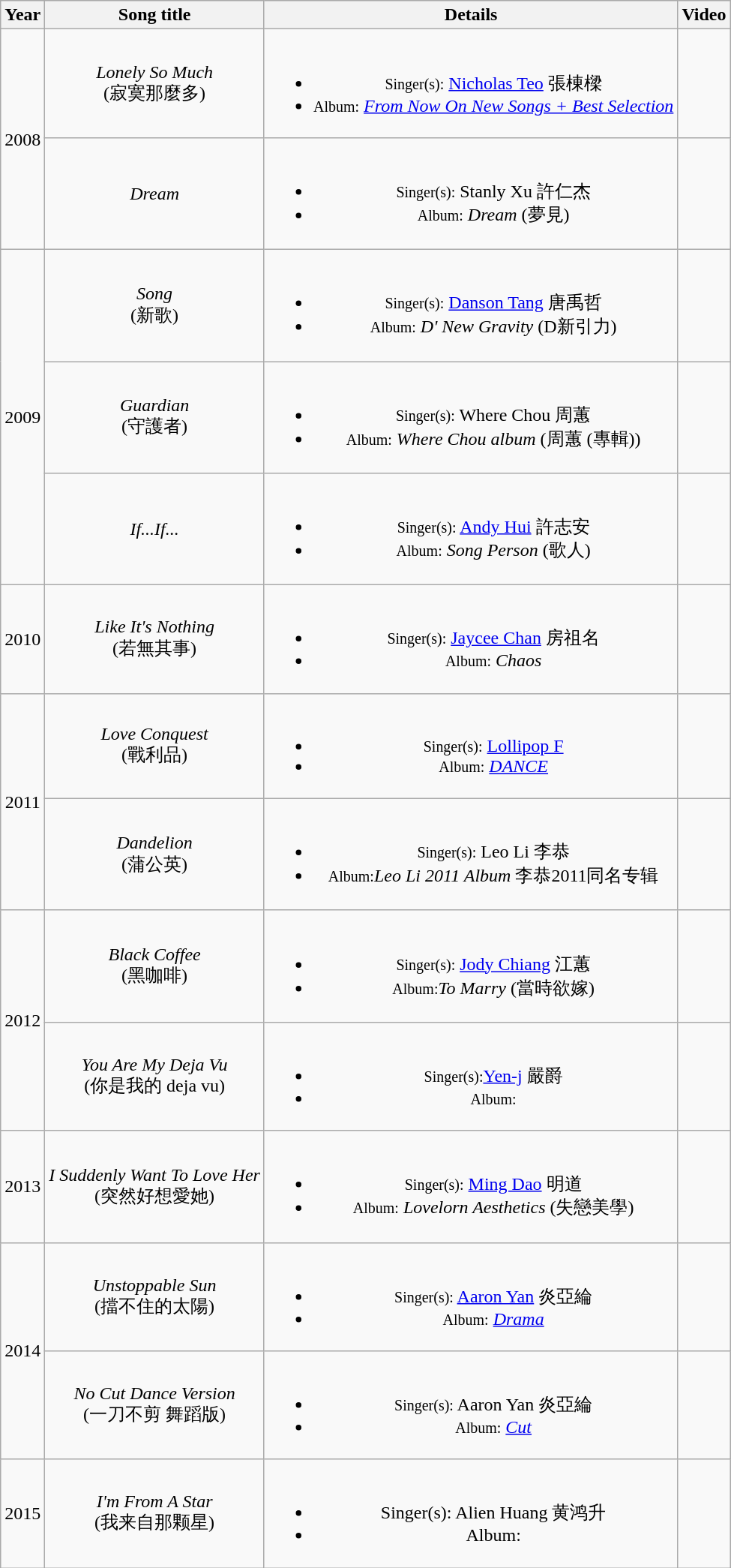<table class="wikitable sortable">
<tr>
<th>Year</th>
<th>Song title</th>
<th>Details</th>
<th>Video</th>
</tr>
<tr align="center">
<td rowspan="2">2008</td>
<td><em>Lonely So Much</em><br>(寂寞那麼多)</td>
<td><br><ul><li><small>Singer(s):</small> <a href='#'>Nicholas Teo</a> 張棟樑</li><li><small>Album:</small> <em><a href='#'>From Now On New Songs + Best Selection</a></em></li></ul></td>
<td></td>
</tr>
<tr align="center">
<td><em>Dream</em></td>
<td><br><ul><li><small>Singer(s):</small> Stanly Xu 許仁杰</li><li><small>Album:</small> <em>Dream</em> (夢見)</li></ul></td>
<td></td>
</tr>
<tr align="center">
<td rowspan="3">2009</td>
<td><em>Song</em><br>(新歌)</td>
<td><br><ul><li><small>Singer(s):</small> <a href='#'>Danson Tang</a> 唐禹哲</li><li><small>Album:</small> <em>D' New Gravity</em> (D新引力)</li></ul></td>
<td></td>
</tr>
<tr align="center">
<td><em>Guardian</em><br>(守護者)</td>
<td><br><ul><li><small>Singer(s):</small> Where Chou 周蕙</li><li><small>Album:</small> <em>Where Chou album</em> (周蕙 (專輯))</li></ul></td>
<td></td>
</tr>
<tr align="center">
<td><em>If...If...</em></td>
<td><br><ul><li><small>Singer(s):</small> <a href='#'>Andy Hui</a> 許志安</li><li><small>Album:</small> <em>Song Person</em> (歌人)</li></ul></td>
<td></td>
</tr>
<tr align="center">
<td>2010</td>
<td><em>Like It's Nothing</em><br>(若無其事)</td>
<td><br><ul><li><small>Singer(s):</small> <a href='#'>Jaycee Chan</a> 房祖名</li><li><small>Album:</small> <em>Chaos</em></li></ul></td>
<td></td>
</tr>
<tr align="center">
<td rowspan="2">2011</td>
<td><em>Love Conquest</em><br>(戰利品)</td>
<td><br><ul><li><small>Singer(s):</small> <a href='#'>Lollipop F</a></li><li><small>Album:</small> <em><a href='#'>DANCE</a></em></li></ul></td>
<td></td>
</tr>
<tr align="center">
<td><em>Dandelion</em><br>(蒲公英)</td>
<td><br><ul><li><small>Singer(s):</small> Leo Li 李恭</li><li><small>Album:</small><em>Leo Li 2011 Album</em> 李恭2011同名专辑</li></ul></td>
<td></td>
</tr>
<tr align="center">
<td rowspan="2">2012</td>
<td><em>Black Coffee</em><br>(黑咖啡)</td>
<td><br><ul><li><small>Singer(s):</small> <a href='#'>Jody Chiang</a> 江蕙</li><li><small>Album:</small><em>To Marry</em> (當時欲嫁)</li></ul></td>
<td></td>
</tr>
<tr align="center">
<td><em>You Are My Deja Vu</em><br>(你是我的 deja vu)</td>
<td><br><ul><li><small>Singer(s):</small><a href='#'>Yen-j</a> 嚴爵</li><li><small>Album:</small></li></ul></td>
<td></td>
</tr>
<tr align="center">
<td>2013</td>
<td><em>I Suddenly Want To Love Her</em><br>(突然好想愛她)</td>
<td><br><ul><li><small>Singer(s):</small> <a href='#'>Ming Dao</a> 明道</li><li><small>Album:</small> <em>Lovelorn Aesthetics</em> (失戀美學)</li></ul></td>
<td></td>
</tr>
<tr align="center">
<td rowspan="2">2014</td>
<td><em>Unstoppable Sun</em><br>(擋不住的太陽)</td>
<td><br><ul><li><small>Singer(s):</small> <a href='#'>Aaron Yan</a> 炎亞綸</li><li><small>Album:</small> <em><a href='#'>Drama</a></em></li></ul></td>
<td></td>
</tr>
<tr align="center">
<td><em>No Cut Dance Version</em><br>(一刀不剪 舞蹈版)</td>
<td><br><ul><li><small>Singer(s):</small> Aaron Yan 炎亞綸</li><li><small>Album:</small> <em><a href='#'>Cut</a></em></li></ul></td>
<td></td>
</tr>
<tr align="center">
<td>2015</td>
<td><em>I'm From A Star</em><br>(我来自那颗星)</td>
<td><br><ul><li>Singer(s): Alien Huang 黄鸿升</li><li>Album:</li></ul></td>
<td></td>
</tr>
</table>
